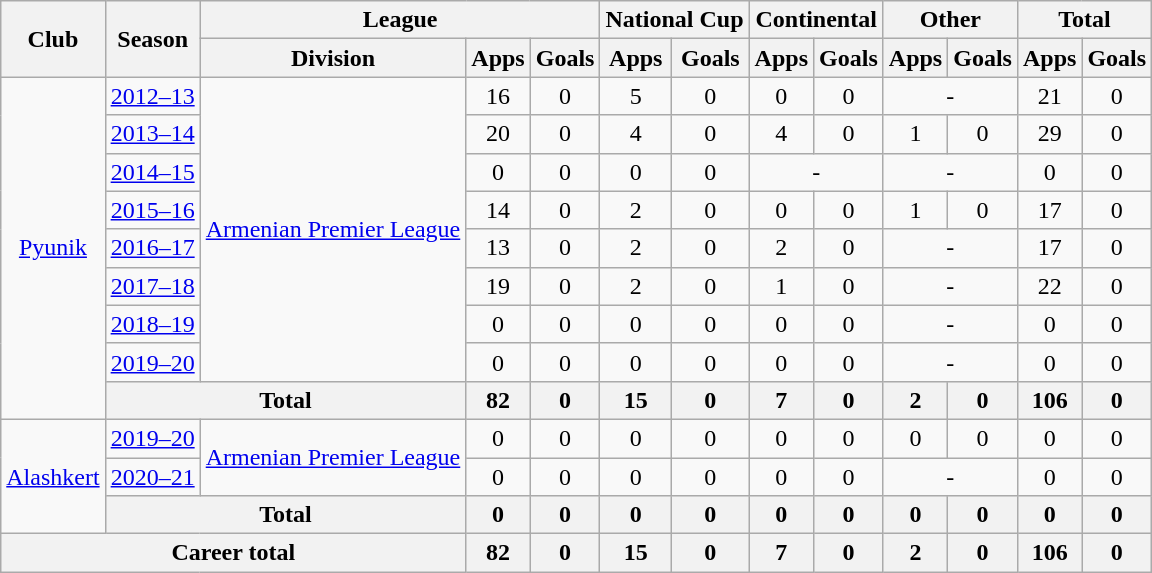<table class="wikitable" style="text-align: center">
<tr>
<th rowspan="2">Club</th>
<th rowspan="2">Season</th>
<th colspan="3">League</th>
<th colspan="2">National Cup</th>
<th colspan="2">Continental</th>
<th colspan="2">Other</th>
<th colspan="2">Total</th>
</tr>
<tr>
<th>Division</th>
<th>Apps</th>
<th>Goals</th>
<th>Apps</th>
<th>Goals</th>
<th>Apps</th>
<th>Goals</th>
<th>Apps</th>
<th>Goals</th>
<th>Apps</th>
<th>Goals</th>
</tr>
<tr>
<td rowspan="9"><a href='#'>Pyunik</a></td>
<td><a href='#'>2012–13</a></td>
<td rowspan="8"><a href='#'>Armenian Premier League</a></td>
<td>16</td>
<td>0</td>
<td>5</td>
<td>0</td>
<td>0</td>
<td>0</td>
<td colspan="2">-</td>
<td>21</td>
<td>0</td>
</tr>
<tr>
<td><a href='#'>2013–14</a></td>
<td>20</td>
<td>0</td>
<td>4</td>
<td>0</td>
<td>4</td>
<td>0</td>
<td>1</td>
<td>0</td>
<td>29</td>
<td>0</td>
</tr>
<tr>
<td><a href='#'>2014–15</a></td>
<td>0</td>
<td>0</td>
<td>0</td>
<td>0</td>
<td colspan="2">-</td>
<td colspan="2">-</td>
<td>0</td>
<td>0</td>
</tr>
<tr>
<td><a href='#'>2015–16</a></td>
<td>14</td>
<td>0</td>
<td>2</td>
<td>0</td>
<td>0</td>
<td>0</td>
<td>1</td>
<td>0</td>
<td>17</td>
<td>0</td>
</tr>
<tr>
<td><a href='#'>2016–17</a></td>
<td>13</td>
<td>0</td>
<td>2</td>
<td>0</td>
<td>2</td>
<td>0</td>
<td colspan="2">-</td>
<td>17</td>
<td>0</td>
</tr>
<tr>
<td><a href='#'>2017–18</a></td>
<td>19</td>
<td>0</td>
<td>2</td>
<td>0</td>
<td>1</td>
<td>0</td>
<td colspan="2">-</td>
<td>22</td>
<td>0</td>
</tr>
<tr>
<td><a href='#'>2018–19</a></td>
<td>0</td>
<td>0</td>
<td>0</td>
<td>0</td>
<td>0</td>
<td>0</td>
<td colspan="2">-</td>
<td>0</td>
<td>0</td>
</tr>
<tr>
<td><a href='#'>2019–20</a></td>
<td>0</td>
<td>0</td>
<td>0</td>
<td>0</td>
<td>0</td>
<td>0</td>
<td colspan="2">-</td>
<td>0</td>
<td>0</td>
</tr>
<tr>
<th colspan="2">Total</th>
<th>82</th>
<th>0</th>
<th>15</th>
<th>0</th>
<th>7</th>
<th>0</th>
<th>2</th>
<th>0</th>
<th>106</th>
<th>0</th>
</tr>
<tr>
<td rowspan="3"><a href='#'>Alashkert</a></td>
<td><a href='#'>2019–20</a></td>
<td rowspan="2"><a href='#'>Armenian Premier League</a></td>
<td>0</td>
<td>0</td>
<td>0</td>
<td>0</td>
<td>0</td>
<td>0</td>
<td>0</td>
<td>0</td>
<td>0</td>
<td>0</td>
</tr>
<tr>
<td><a href='#'>2020–21</a></td>
<td>0</td>
<td>0</td>
<td>0</td>
<td>0</td>
<td>0</td>
<td>0</td>
<td colspan="2">-</td>
<td>0</td>
<td>0</td>
</tr>
<tr>
<th colspan="2">Total</th>
<th>0</th>
<th>0</th>
<th>0</th>
<th>0</th>
<th>0</th>
<th>0</th>
<th>0</th>
<th>0</th>
<th>0</th>
<th>0</th>
</tr>
<tr>
<th colspan="3">Career total</th>
<th>82</th>
<th>0</th>
<th>15</th>
<th>0</th>
<th>7</th>
<th>0</th>
<th>2</th>
<th>0</th>
<th>106</th>
<th>0</th>
</tr>
</table>
